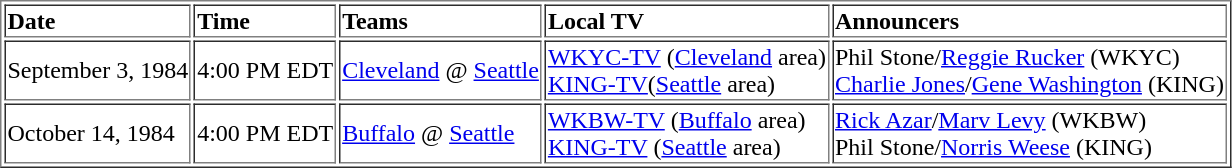<table border="1" cellpadding="1">
<tr>
<td><strong>Date</strong></td>
<td><strong>Time</strong></td>
<td><strong>Teams</strong></td>
<td><strong>Local TV</strong></td>
<td><strong>Announcers</strong></td>
</tr>
<tr>
<td>September 3, 1984</td>
<td>4:00 PM EDT</td>
<td><a href='#'>Cleveland</a> @ <a href='#'>Seattle</a></td>
<td><a href='#'>WKYC-TV</a> (<a href='#'>Cleveland</a> area)<br><a href='#'>KING-TV</a>(<a href='#'>Seattle</a> area)</td>
<td>Phil Stone/<a href='#'>Reggie Rucker</a> (WKYC)<br><a href='#'>Charlie Jones</a>/<a href='#'>Gene Washington</a> (KING)</td>
</tr>
<tr>
<td>October 14, 1984</td>
<td>4:00 PM EDT</td>
<td><a href='#'>Buffalo</a> @ <a href='#'>Seattle</a></td>
<td><a href='#'>WKBW-TV</a> (<a href='#'>Buffalo</a> area)<br><a href='#'>KING-TV</a> (<a href='#'>Seattle</a> area)</td>
<td><a href='#'>Rick Azar</a>/<a href='#'>Marv Levy</a> (WKBW)<br>Phil Stone/<a href='#'>Norris Weese</a> (KING)</td>
</tr>
</table>
